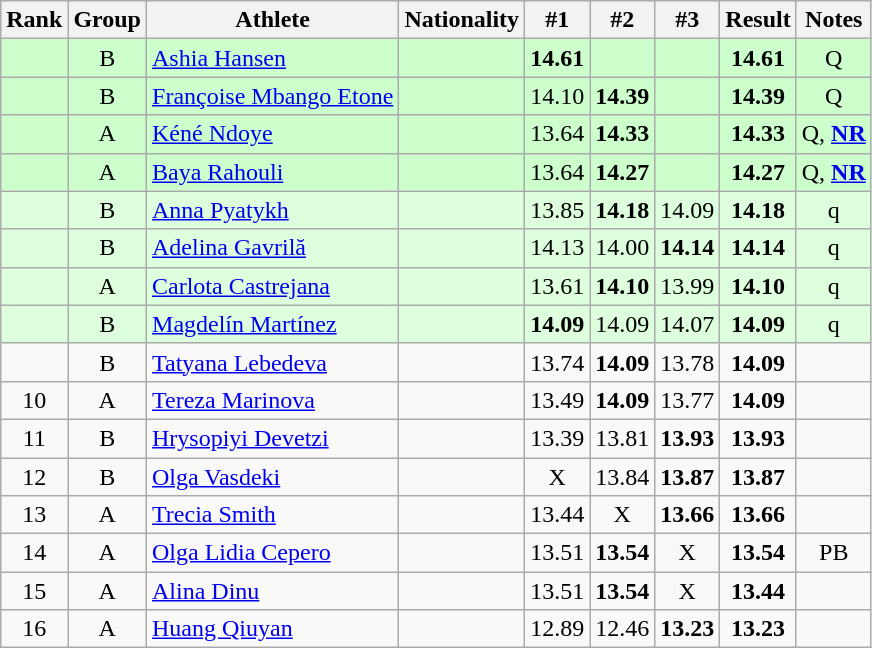<table class="wikitable sortable" style="text-align:center">
<tr>
<th>Rank</th>
<th>Group</th>
<th>Athlete</th>
<th>Nationality</th>
<th>#1</th>
<th>#2</th>
<th>#3</th>
<th>Result</th>
<th>Notes</th>
</tr>
<tr bgcolor=ccffcc>
<td></td>
<td>B</td>
<td align=left><a href='#'>Ashia Hansen</a></td>
<td align=left></td>
<td><strong>14.61</strong></td>
<td></td>
<td></td>
<td><strong>14.61</strong></td>
<td>Q</td>
</tr>
<tr bgcolor=ccffcc>
<td></td>
<td>B</td>
<td align=left><a href='#'>Françoise Mbango Etone</a></td>
<td align=left></td>
<td>14.10</td>
<td><strong>14.39</strong></td>
<td></td>
<td><strong>14.39</strong></td>
<td>Q</td>
</tr>
<tr bgcolor=ccffcc>
<td></td>
<td>A</td>
<td align=left><a href='#'>Kéné Ndoye</a></td>
<td align=left></td>
<td>13.64</td>
<td><strong>14.33</strong></td>
<td></td>
<td><strong>14.33</strong></td>
<td>Q, <strong><a href='#'>NR</a></strong></td>
</tr>
<tr bgcolor=ccffcc>
<td></td>
<td>A</td>
<td align=left><a href='#'>Baya Rahouli</a></td>
<td align=left></td>
<td>13.64</td>
<td><strong>14.27</strong></td>
<td></td>
<td><strong>14.27</strong></td>
<td>Q, <strong><a href='#'>NR</a></strong></td>
</tr>
<tr bgcolor=ddffdd>
<td></td>
<td>B</td>
<td align=left><a href='#'>Anna Pyatykh</a></td>
<td align=left></td>
<td>13.85</td>
<td><strong>14.18</strong></td>
<td>14.09</td>
<td><strong>14.18</strong></td>
<td>q</td>
</tr>
<tr bgcolor=ddffdd>
<td></td>
<td>B</td>
<td align=left><a href='#'>Adelina Gavrilă</a></td>
<td align=left></td>
<td>14.13</td>
<td>14.00</td>
<td><strong>14.14</strong></td>
<td><strong>14.14</strong></td>
<td>q</td>
</tr>
<tr bgcolor=ddffdd>
<td></td>
<td>A</td>
<td align=left><a href='#'>Carlota Castrejana</a></td>
<td align=left></td>
<td>13.61</td>
<td><strong>14.10</strong></td>
<td>13.99</td>
<td><strong>14.10</strong></td>
<td>q</td>
</tr>
<tr bgcolor=ddffdd>
<td></td>
<td>B</td>
<td align=left><a href='#'>Magdelín Martínez</a></td>
<td align=left></td>
<td><strong>14.09</strong></td>
<td>14.09</td>
<td>14.07</td>
<td><strong>14.09</strong></td>
<td>q</td>
</tr>
<tr>
<td></td>
<td>B</td>
<td align=left><a href='#'>Tatyana Lebedeva</a></td>
<td align=left></td>
<td>13.74</td>
<td><strong>14.09</strong></td>
<td>13.78</td>
<td><strong>14.09</strong></td>
<td></td>
</tr>
<tr>
<td>10</td>
<td>A</td>
<td align=left><a href='#'>Tereza Marinova</a></td>
<td align=left></td>
<td>13.49</td>
<td><strong>14.09</strong></td>
<td>13.77</td>
<td><strong>14.09</strong></td>
<td></td>
</tr>
<tr>
<td>11</td>
<td>B</td>
<td align=left><a href='#'>Hrysopiyi Devetzi</a></td>
<td align=left></td>
<td>13.39</td>
<td>13.81</td>
<td><strong>13.93</strong></td>
<td><strong>13.93</strong></td>
<td></td>
</tr>
<tr>
<td>12</td>
<td>B</td>
<td align=left><a href='#'>Olga Vasdeki</a></td>
<td align=left></td>
<td>X</td>
<td>13.84</td>
<td><strong>13.87</strong></td>
<td><strong>13.87</strong></td>
<td></td>
</tr>
<tr>
<td>13</td>
<td>A</td>
<td align=left><a href='#'>Trecia Smith</a></td>
<td align=left></td>
<td>13.44</td>
<td>X</td>
<td><strong>13.66</strong></td>
<td><strong>13.66</strong></td>
<td></td>
</tr>
<tr>
<td>14</td>
<td>A</td>
<td align=left><a href='#'>Olga Lidia Cepero</a></td>
<td align=left></td>
<td>13.51</td>
<td><strong>13.54</strong></td>
<td>X</td>
<td><strong>13.54</strong></td>
<td>PB</td>
</tr>
<tr>
<td>15</td>
<td>A</td>
<td align=left><a href='#'>Alina Dinu</a></td>
<td align=left></td>
<td>13.51</td>
<td><strong>13.54</strong></td>
<td>X</td>
<td><strong>13.44</strong></td>
<td></td>
</tr>
<tr>
<td>16</td>
<td>A</td>
<td align=left><a href='#'>Huang Qiuyan</a></td>
<td align=left></td>
<td>12.89</td>
<td>12.46</td>
<td><strong>13.23</strong></td>
<td><strong>13.23</strong></td>
<td></td>
</tr>
</table>
